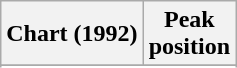<table class="wikitable sortable">
<tr>
<th align="left">Chart (1992)</th>
<th align="center">Peak<br>position</th>
</tr>
<tr>
</tr>
<tr>
</tr>
</table>
